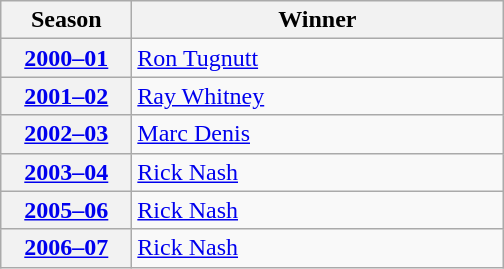<table class="wikitable">
<tr>
<th scope="col" style="width:5em">Season</th>
<th scope="col" style="width:15em">Winner</th>
</tr>
<tr>
<th scope="row"><a href='#'>2000–01</a></th>
<td><a href='#'>Ron Tugnutt</a></td>
</tr>
<tr>
<th scope="row"><a href='#'>2001–02</a></th>
<td><a href='#'>Ray Whitney</a></td>
</tr>
<tr>
<th scope="row"><a href='#'>2002–03</a></th>
<td><a href='#'>Marc Denis</a></td>
</tr>
<tr>
<th scope="row"><a href='#'>2003–04</a></th>
<td><a href='#'>Rick Nash</a></td>
</tr>
<tr>
<th scope="row"><a href='#'>2005–06</a></th>
<td><a href='#'>Rick Nash</a></td>
</tr>
<tr>
<th scope="row"><a href='#'>2006–07</a></th>
<td><a href='#'>Rick Nash</a></td>
</tr>
</table>
